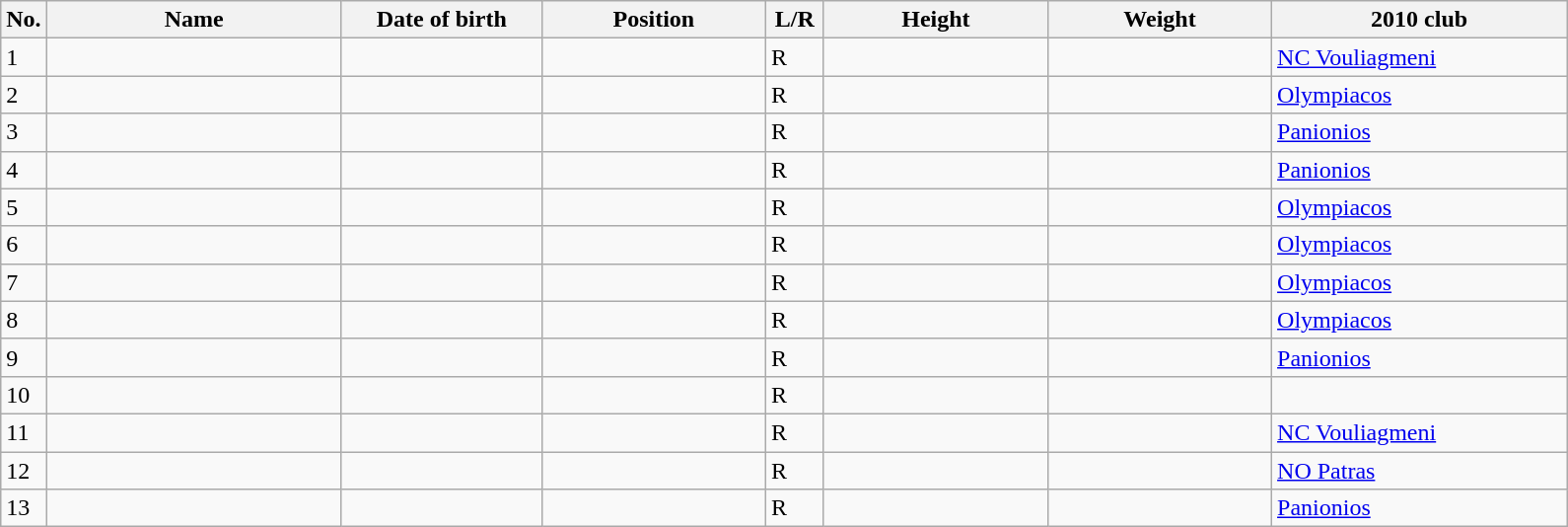<table class=wikitable sortable style=font-size:100%; text-align:center;>
<tr>
<th>No.</th>
<th style=width:12em>Name</th>
<th style=width:8em>Date of birth</th>
<th style=width:9em>Position</th>
<th style=width:2em>L/R</th>
<th style=width:9em>Height</th>
<th style=width:9em>Weight</th>
<th style=width:12em>2010 club</th>
</tr>
<tr>
<td>1</td>
<td align=left></td>
<td></td>
<td></td>
<td>R</td>
<td></td>
<td></td>
<td><a href='#'>NC Vouliagmeni</a></td>
</tr>
<tr>
<td>2</td>
<td align=left></td>
<td></td>
<td></td>
<td>R</td>
<td></td>
<td></td>
<td><a href='#'>Olympiacos</a></td>
</tr>
<tr>
<td>3</td>
<td align=left></td>
<td></td>
<td></td>
<td>R</td>
<td></td>
<td></td>
<td><a href='#'>Panionios</a></td>
</tr>
<tr>
<td>4</td>
<td align=left></td>
<td></td>
<td></td>
<td>R</td>
<td></td>
<td></td>
<td><a href='#'>Panionios</a></td>
</tr>
<tr>
<td>5</td>
<td align=left></td>
<td></td>
<td></td>
<td>R</td>
<td></td>
<td></td>
<td><a href='#'>Olympiacos</a></td>
</tr>
<tr>
<td>6</td>
<td align=left></td>
<td></td>
<td></td>
<td>R</td>
<td></td>
<td></td>
<td><a href='#'>Olympiacos</a></td>
</tr>
<tr>
<td>7</td>
<td align=left></td>
<td></td>
<td></td>
<td>R</td>
<td></td>
<td></td>
<td><a href='#'>Olympiacos</a></td>
</tr>
<tr>
<td>8</td>
<td align=left></td>
<td></td>
<td></td>
<td>R</td>
<td></td>
<td></td>
<td><a href='#'>Olympiacos</a></td>
</tr>
<tr>
<td>9</td>
<td align=left></td>
<td></td>
<td></td>
<td>R</td>
<td></td>
<td></td>
<td><a href='#'>Panionios</a></td>
</tr>
<tr>
<td>10</td>
<td align=left></td>
<td></td>
<td></td>
<td>R</td>
<td></td>
<td></td>
<td></td>
</tr>
<tr>
<td>11</td>
<td align=left></td>
<td></td>
<td></td>
<td>R</td>
<td></td>
<td></td>
<td><a href='#'>NC Vouliagmeni</a></td>
</tr>
<tr>
<td>12</td>
<td align=left></td>
<td></td>
<td></td>
<td>R</td>
<td></td>
<td></td>
<td><a href='#'>NO Patras</a></td>
</tr>
<tr>
<td>13</td>
<td align=left></td>
<td></td>
<td></td>
<td>R</td>
<td></td>
<td></td>
<td><a href='#'>Panionios</a></td>
</tr>
</table>
